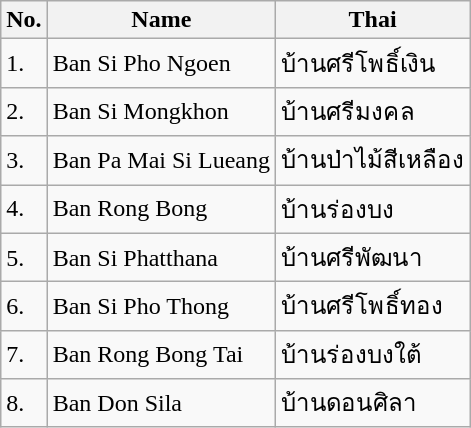<table class="wikitable sortable">
<tr>
<th>No.</th>
<th>Name</th>
<th>Thai</th>
</tr>
<tr>
<td>1.</td>
<td>Ban Si Pho Ngoen</td>
<td>บ้านศรีโพธิ์เงิน</td>
</tr>
<tr>
<td>2.</td>
<td>Ban Si Mongkhon</td>
<td>บ้านศรีมงคล</td>
</tr>
<tr>
<td>3.</td>
<td>Ban Pa Mai Si Lueang</td>
<td>บ้านป่าไม้สีเหลือง</td>
</tr>
<tr>
<td>4.</td>
<td>Ban Rong Bong</td>
<td>บ้านร่องบง</td>
</tr>
<tr>
<td>5.</td>
<td>Ban Si Phatthana</td>
<td>บ้านศรีพัฒนา</td>
</tr>
<tr>
<td>6.</td>
<td>Ban Si Pho Thong</td>
<td>บ้านศรีโพธิ์ทอง</td>
</tr>
<tr>
<td>7.</td>
<td>Ban Rong Bong Tai</td>
<td>บ้านร่องบงใต้</td>
</tr>
<tr>
<td>8.</td>
<td>Ban Don Sila</td>
<td>บ้านดอนศิลา</td>
</tr>
</table>
